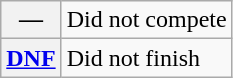<table class="wikitable">
<tr>
<th scope="row">—</th>
<td>Did not compete</td>
</tr>
<tr>
<th scope="row"><a href='#'>DNF</a></th>
<td>Did not finish</td>
</tr>
</table>
